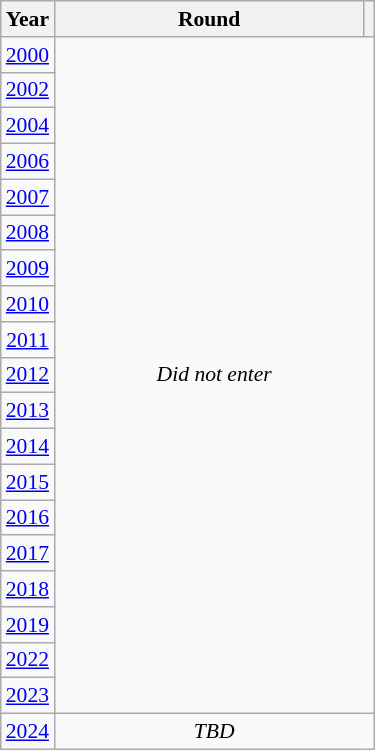<table class="wikitable" style="text-align: center; font-size:90%">
<tr>
<th>Year</th>
<th style="width:200px">Round</th>
<th></th>
</tr>
<tr>
<td><a href='#'>2000</a></td>
<td colspan="2" rowspan="19"><em>Did not enter</em></td>
</tr>
<tr>
<td><a href='#'>2002</a></td>
</tr>
<tr>
<td><a href='#'>2004</a></td>
</tr>
<tr>
<td><a href='#'>2006</a></td>
</tr>
<tr>
<td><a href='#'>2007</a></td>
</tr>
<tr>
<td><a href='#'>2008</a></td>
</tr>
<tr>
<td><a href='#'>2009</a></td>
</tr>
<tr>
<td><a href='#'>2010</a></td>
</tr>
<tr>
<td><a href='#'>2011</a></td>
</tr>
<tr>
<td><a href='#'>2012</a></td>
</tr>
<tr>
<td><a href='#'>2013</a></td>
</tr>
<tr>
<td><a href='#'>2014</a></td>
</tr>
<tr>
<td><a href='#'>2015</a></td>
</tr>
<tr>
<td><a href='#'>2016</a></td>
</tr>
<tr>
<td><a href='#'>2017</a></td>
</tr>
<tr>
<td><a href='#'>2018</a></td>
</tr>
<tr>
<td><a href='#'>2019</a></td>
</tr>
<tr>
<td><a href='#'>2022</a></td>
</tr>
<tr>
<td><a href='#'>2023</a></td>
</tr>
<tr>
<td><a href='#'>2024</a></td>
<td colspan="2"><em>TBD</em></td>
</tr>
</table>
